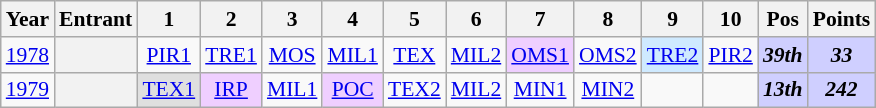<table class="wikitable" style="text-align:center; font-size:90%">
<tr>
<th>Year</th>
<th>Entrant</th>
<th>1</th>
<th>2</th>
<th>3</th>
<th>4</th>
<th>5</th>
<th>6</th>
<th>7</th>
<th>8</th>
<th>9</th>
<th>10</th>
<th>Pos</th>
<th>Points</th>
</tr>
<tr>
<td><a href='#'>1978</a></td>
<th></th>
<td><a href='#'>PIR1</a></td>
<td><a href='#'>TRE1</a></td>
<td><a href='#'>MOS</a></td>
<td><a href='#'>MIL1</a></td>
<td><a href='#'>TEX</a></td>
<td><a href='#'>MIL2</a></td>
<td style="background-color:#EFCFFF"><a href='#'>OMS1</a><br></td>
<td><a href='#'>OMS2</a></td>
<td style="background-color:#CFEAFF"><a href='#'>TRE2</a><br></td>
<td><a href='#'>PIR2</a></td>
<td style="background:#CFCFFF;"><strong><em>39th</em></strong></td>
<td style="background:#CFCFFF;"><strong><em>33</em></strong></td>
</tr>
<tr>
<td><a href='#'>1979</a></td>
<th></th>
<td style="background:#DFDFDF;"><a href='#'>TEX1</a><br></td>
<td style="background:#EFCFFF;"><a href='#'>IRP</a><br></td>
<td><a href='#'>MIL1</a></td>
<td style="background:#EFCFFF;"><a href='#'>POC</a><br></td>
<td><a href='#'>TEX2</a></td>
<td><a href='#'>MIL2</a></td>
<td><a href='#'>MIN1</a></td>
<td><a href='#'>MIN2</a></td>
<td></td>
<td></td>
<td style="background:#CFCFFF;"><strong><em>13th</em></strong></td>
<td style="background:#CFCFFF;"><strong><em>242</em></strong></td>
</tr>
</table>
